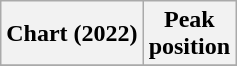<table class="wikitable plainrowheaders" style="text-align:center">
<tr>
<th scope="col">Chart (2022)</th>
<th scope="col">Peak<br>position</th>
</tr>
<tr>
</tr>
</table>
